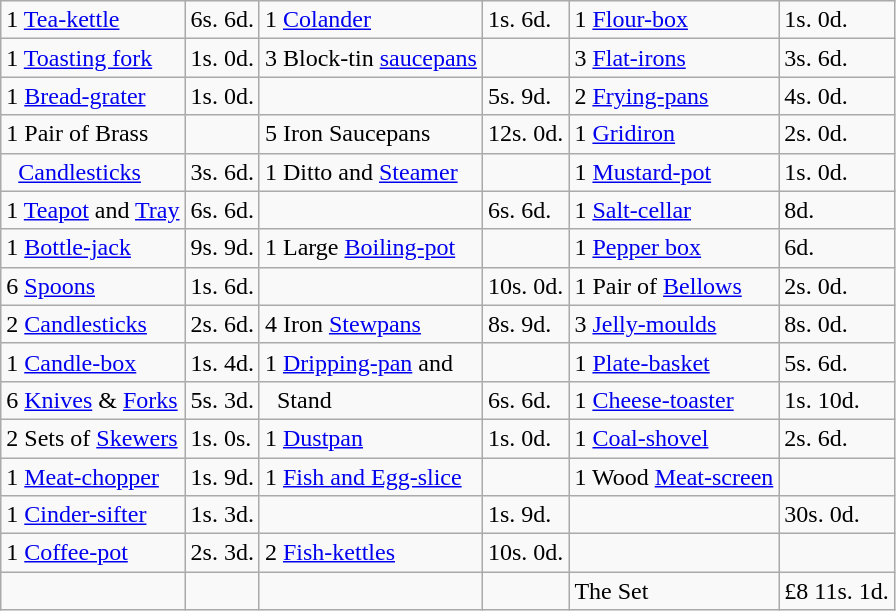<table class="wikitable">
<tr>
<td>1 <a href='#'>Tea-kettle</a></td>
<td>6s. 6d.</td>
<td>1 <a href='#'>Colander</a></td>
<td>1s. 6d.</td>
<td>1 <a href='#'>Flour-box</a></td>
<td>1s. 0d.</td>
</tr>
<tr>
<td>1 <a href='#'>Toasting fork</a></td>
<td>1s. 0d.</td>
<td>3 Block-tin <a href='#'>saucepans</a></td>
<td></td>
<td>3 <a href='#'>Flat-irons</a></td>
<td>3s. 6d.</td>
</tr>
<tr>
<td>1 <a href='#'>Bread-grater</a></td>
<td>1s. 0d.</td>
<td></td>
<td>5s. 9d.</td>
<td>2 <a href='#'>Frying-pans</a></td>
<td>4s. 0d.</td>
</tr>
<tr>
<td>1 Pair of Brass</td>
<td></td>
<td>5 Iron Saucepans</td>
<td>12s. 0d.</td>
<td>1 <a href='#'>Gridiron</a></td>
<td>2s. 0d.</td>
</tr>
<tr>
<td>  <a href='#'>Candlesticks</a></td>
<td>3s. 6d.</td>
<td>1 Ditto and <a href='#'>Steamer</a></td>
<td></td>
<td>1 <a href='#'>Mustard-pot</a></td>
<td>1s. 0d.</td>
</tr>
<tr>
<td>1 <a href='#'>Teapot</a> and <a href='#'>Tray</a></td>
<td>6s. 6d.</td>
<td></td>
<td>6s. 6d.</td>
<td>1 <a href='#'>Salt-cellar</a></td>
<td>8d.</td>
</tr>
<tr>
<td>1 <a href='#'>Bottle-jack</a></td>
<td>9s. 9d.</td>
<td>1 Large <a href='#'>Boiling-pot</a></td>
<td></td>
<td>1 <a href='#'>Pepper box</a></td>
<td>6d.</td>
</tr>
<tr>
<td>6 <a href='#'>Spoons</a></td>
<td>1s. 6d.</td>
<td></td>
<td>10s. 0d.</td>
<td>1 Pair of <a href='#'>Bellows</a></td>
<td>2s. 0d.</td>
</tr>
<tr>
<td>2 <a href='#'>Candlesticks</a></td>
<td>2s. 6d.</td>
<td>4 Iron <a href='#'>Stewpans</a></td>
<td>8s. 9d.</td>
<td>3 <a href='#'>Jelly-moulds</a></td>
<td>8s. 0d.</td>
</tr>
<tr>
<td>1 <a href='#'>Candle-box</a></td>
<td>1s. 4d.</td>
<td>1 <a href='#'>Dripping-pan</a> and</td>
<td></td>
<td>1 <a href='#'>Plate-basket</a></td>
<td>5s. 6d.</td>
</tr>
<tr>
<td>6 <a href='#'>Knives</a> & <a href='#'>Forks</a></td>
<td>5s. 3d.</td>
<td>  Stand</td>
<td>6s. 6d.</td>
<td>1 <a href='#'>Cheese-toaster</a></td>
<td>1s. 10d.</td>
</tr>
<tr>
<td>2 Sets of <a href='#'>Skewers</a></td>
<td>1s. 0s.</td>
<td>1 <a href='#'>Dustpan</a></td>
<td>1s. 0d.</td>
<td>1 <a href='#'>Coal-shovel</a></td>
<td>2s. 6d.</td>
</tr>
<tr>
<td>1 <a href='#'>Meat-chopper</a></td>
<td>1s. 9d.</td>
<td>1 <a href='#'>Fish and Egg-slice</a></td>
<td></td>
<td>1 Wood <a href='#'>Meat-screen</a></td>
<td></td>
</tr>
<tr>
<td>1 <a href='#'>Cinder-sifter</a></td>
<td>1s. 3d.</td>
<td></td>
<td>1s. 9d.</td>
<td></td>
<td>30s. 0d.</td>
</tr>
<tr>
<td>1 <a href='#'>Coffee-pot</a></td>
<td>2s. 3d.</td>
<td>2 <a href='#'>Fish-kettles</a></td>
<td>10s. 0d.</td>
<td><br></td>
</tr>
<tr>
<td></td>
<td></td>
<td></td>
<td></td>
<td>The Set</td>
<td>£8 11s. 1d.</td>
</tr>
</table>
